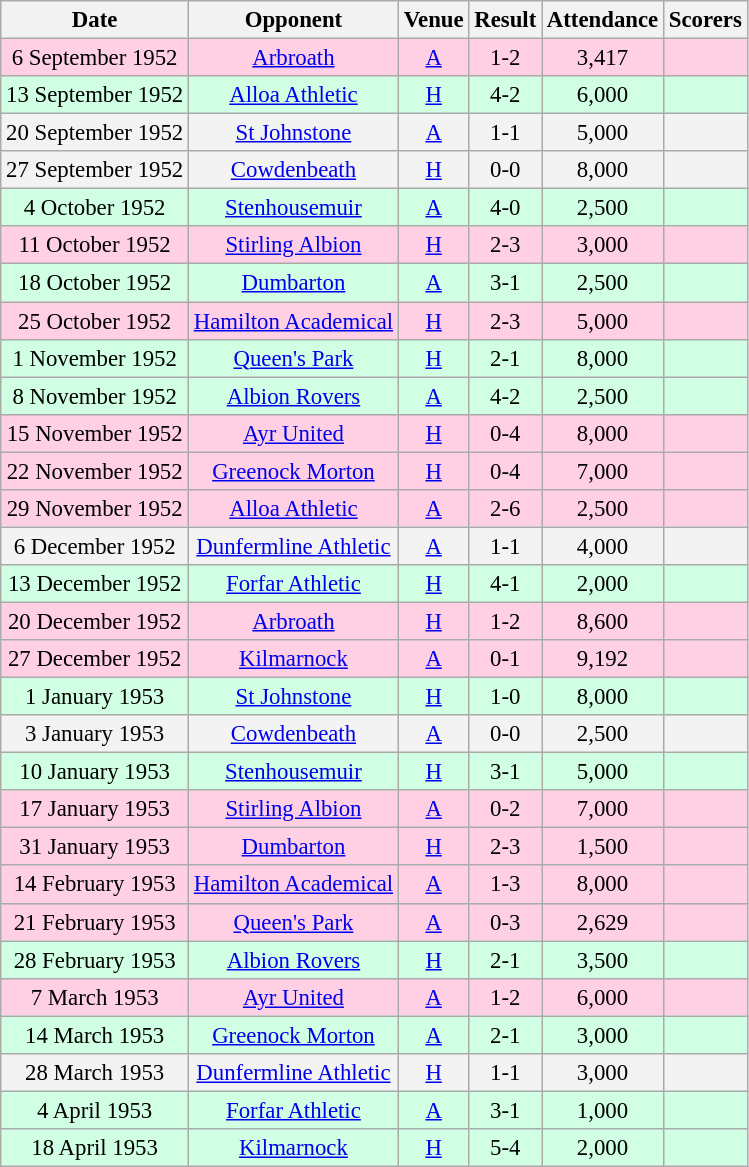<table class="wikitable sortable" style="font-size:95%; text-align:center">
<tr>
<th>Date</th>
<th>Opponent</th>
<th>Venue</th>
<th>Result</th>
<th>Attendance</th>
<th>Scorers</th>
</tr>
<tr bgcolor = "#ffd0e3">
<td>6 September 1952</td>
<td><a href='#'>Arbroath</a></td>
<td><a href='#'>A</a></td>
<td>1-2</td>
<td>3,417</td>
<td></td>
</tr>
<tr bgcolor = "#d0ffe3">
<td>13 September 1952</td>
<td><a href='#'>Alloa Athletic</a></td>
<td><a href='#'>H</a></td>
<td>4-2</td>
<td>6,000</td>
<td></td>
</tr>
<tr bgcolor = "#f3f3f3">
<td>20 September 1952</td>
<td><a href='#'>St Johnstone</a></td>
<td><a href='#'>A</a></td>
<td>1-1</td>
<td>5,000</td>
<td></td>
</tr>
<tr bgcolor = "#f3f3f3">
<td>27 September 1952</td>
<td><a href='#'>Cowdenbeath</a></td>
<td><a href='#'>H</a></td>
<td>0-0</td>
<td>8,000</td>
<td></td>
</tr>
<tr bgcolor = "#d0ffe3">
<td>4 October 1952</td>
<td><a href='#'>Stenhousemuir</a></td>
<td><a href='#'>A</a></td>
<td>4-0</td>
<td>2,500</td>
<td></td>
</tr>
<tr bgcolor = "#ffd0e3">
<td>11 October 1952</td>
<td><a href='#'>Stirling Albion</a></td>
<td><a href='#'>H</a></td>
<td>2-3</td>
<td>3,000</td>
<td></td>
</tr>
<tr bgcolor = "#d0ffe3">
<td>18 October 1952</td>
<td><a href='#'>Dumbarton</a></td>
<td><a href='#'>A</a></td>
<td>3-1</td>
<td>2,500</td>
<td></td>
</tr>
<tr bgcolor = "#ffd0e3">
<td>25 October 1952</td>
<td><a href='#'>Hamilton Academical</a></td>
<td><a href='#'>H</a></td>
<td>2-3</td>
<td>5,000</td>
<td></td>
</tr>
<tr bgcolor = "#d0ffe3">
<td>1 November 1952</td>
<td><a href='#'>Queen's Park</a></td>
<td><a href='#'>H</a></td>
<td>2-1</td>
<td>8,000</td>
<td></td>
</tr>
<tr bgcolor = "#d0ffe3">
<td>8 November 1952</td>
<td><a href='#'>Albion Rovers</a></td>
<td><a href='#'>A</a></td>
<td>4-2</td>
<td>2,500</td>
<td></td>
</tr>
<tr bgcolor = "#ffd0e3">
<td>15 November 1952</td>
<td><a href='#'>Ayr United</a></td>
<td><a href='#'>H</a></td>
<td>0-4</td>
<td>8,000</td>
<td></td>
</tr>
<tr bgcolor = "#ffd0e3">
<td>22 November 1952</td>
<td><a href='#'>Greenock Morton</a></td>
<td><a href='#'>H</a></td>
<td>0-4</td>
<td>7,000</td>
<td></td>
</tr>
<tr bgcolor = "#ffd0e3">
<td>29 November 1952</td>
<td><a href='#'>Alloa Athletic</a></td>
<td><a href='#'>A</a></td>
<td>2-6</td>
<td>2,500</td>
<td></td>
</tr>
<tr bgcolor = "#f3f3f3">
<td>6 December 1952</td>
<td><a href='#'>Dunfermline Athletic</a></td>
<td><a href='#'>A</a></td>
<td>1-1</td>
<td>4,000</td>
<td></td>
</tr>
<tr bgcolor = "#d0ffe3">
<td>13 December 1952</td>
<td><a href='#'>Forfar Athletic</a></td>
<td><a href='#'>H</a></td>
<td>4-1</td>
<td>2,000</td>
<td></td>
</tr>
<tr bgcolor = "#ffd0e3">
<td>20 December 1952</td>
<td><a href='#'>Arbroath</a></td>
<td><a href='#'>H</a></td>
<td>1-2</td>
<td>8,600</td>
<td></td>
</tr>
<tr bgcolor = "#ffd0e3">
<td>27 December 1952</td>
<td><a href='#'>Kilmarnock</a></td>
<td><a href='#'>A</a></td>
<td>0-1</td>
<td>9,192</td>
<td></td>
</tr>
<tr bgcolor = "#d0ffe3">
<td>1 January 1953</td>
<td><a href='#'>St Johnstone</a></td>
<td><a href='#'>H</a></td>
<td>1-0</td>
<td>8,000</td>
<td></td>
</tr>
<tr bgcolor = "#f3f3f3">
<td>3 January 1953</td>
<td><a href='#'>Cowdenbeath</a></td>
<td><a href='#'>A</a></td>
<td>0-0</td>
<td>2,500</td>
<td></td>
</tr>
<tr bgcolor = "#d0ffe3">
<td>10 January 1953</td>
<td><a href='#'>Stenhousemuir</a></td>
<td><a href='#'>H</a></td>
<td>3-1</td>
<td>5,000</td>
<td></td>
</tr>
<tr bgcolor = "#ffd0e3">
<td>17 January 1953</td>
<td><a href='#'>Stirling Albion</a></td>
<td><a href='#'>A</a></td>
<td>0-2</td>
<td>7,000</td>
<td></td>
</tr>
<tr bgcolor = "#ffd0e3">
<td>31 January 1953</td>
<td><a href='#'>Dumbarton</a></td>
<td><a href='#'>H</a></td>
<td>2-3</td>
<td>1,500</td>
<td></td>
</tr>
<tr bgcolor = "#ffd0e3">
<td>14 February 1953</td>
<td><a href='#'>Hamilton Academical</a></td>
<td><a href='#'>A</a></td>
<td>1-3</td>
<td>8,000</td>
<td></td>
</tr>
<tr bgcolor = "#ffd0e3">
<td>21 February 1953</td>
<td><a href='#'>Queen's Park</a></td>
<td><a href='#'>A</a></td>
<td>0-3</td>
<td>2,629</td>
<td></td>
</tr>
<tr bgcolor = "#d0ffe3">
<td>28 February 1953</td>
<td><a href='#'>Albion Rovers</a></td>
<td><a href='#'>H</a></td>
<td>2-1</td>
<td>3,500</td>
<td></td>
</tr>
<tr bgcolor = "#ffd0e3">
<td>7 March 1953</td>
<td><a href='#'>Ayr United</a></td>
<td><a href='#'>A</a></td>
<td>1-2</td>
<td>6,000</td>
<td></td>
</tr>
<tr bgcolor = "#d0ffe3">
<td>14 March 1953</td>
<td><a href='#'>Greenock Morton</a></td>
<td><a href='#'>A</a></td>
<td>2-1</td>
<td>3,000</td>
<td></td>
</tr>
<tr bgcolor = "#f3f3f3">
<td>28 March 1953</td>
<td><a href='#'>Dunfermline Athletic</a></td>
<td><a href='#'>H</a></td>
<td>1-1</td>
<td>3,000</td>
<td></td>
</tr>
<tr bgcolor = "#d0ffe3">
<td>4 April 1953</td>
<td><a href='#'>Forfar Athletic</a></td>
<td><a href='#'>A</a></td>
<td>3-1</td>
<td>1,000</td>
<td></td>
</tr>
<tr bgcolor = "#d0ffe3">
<td>18 April 1953</td>
<td><a href='#'>Kilmarnock</a></td>
<td><a href='#'>H</a></td>
<td>5-4</td>
<td>2,000</td>
<td></td>
</tr>
</table>
